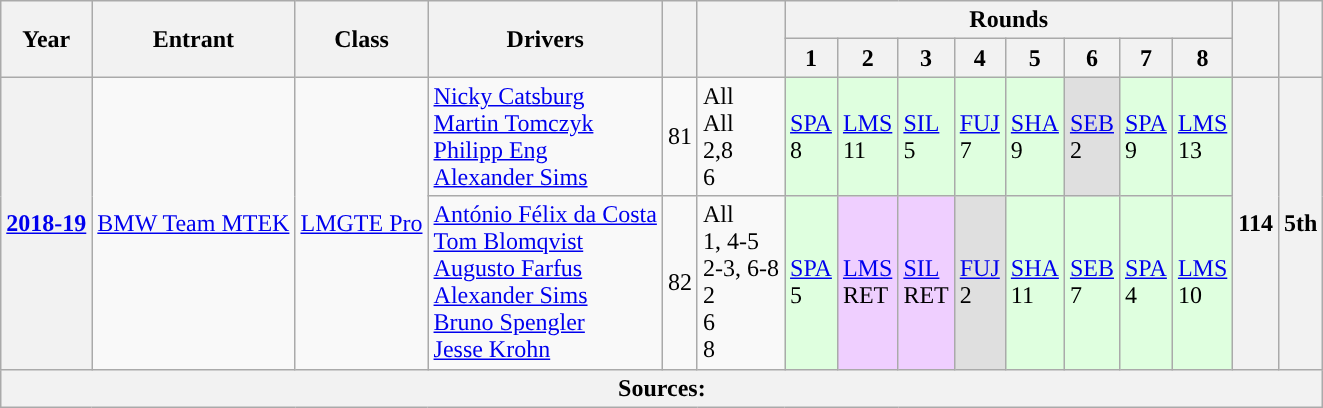<table class="wikitable">
<tr>
<th rowspan="2">Year</th>
<th rowspan="2">Entrant</th>
<th rowspan="2">Class</th>
<th rowspan="2">Drivers</th>
<th rowspan="2"></th>
<th rowspan="2"></th>
<th colspan="8">Rounds</th>
<th rowspan="2"></th>
<th rowspan="2"></th>
</tr>
<tr>
<th>1</th>
<th>2</th>
<th>3</th>
<th>4</th>
<th>5</th>
<th>6</th>
<th>7</th>
<th>8</th>
</tr>
<tr>
<th rowspan="2"><a href='#'>2018-19</a></th>
<td rowspan="2"> <a href='#'>BMW Team MTEK</a></td>
<td rowspan="2"><a href='#'>LMGTE Pro</a></td>
<td> <a href='#'>Nicky Catsburg</a><br> <a href='#'>Martin Tomczyk</a><br> <a href='#'>Philipp Eng</a><br> <a href='#'>Alexander Sims</a></td>
<td>81</td>
<td>All<br>All<br>2,8<br>6</td>
<td style="background:#DFFFDF;"><a href='#'>SPA</a><br>8</td>
<td style="background:#DFFFDF;"><a href='#'>LMS</a><br>11</td>
<td style="background:#DFFFDF;"><a href='#'>SIL</a><br>5</td>
<td style="background:#DFFFDF;"><a href='#'>FUJ</a><br>7</td>
<td style="background:#DFFFDF;"><a href='#'>SHA</a><br>9</td>
<td style="background:#DFDFDF;”"><a href='#'>SEB</a><br>2</td>
<td style="background:#DFFFDF;"><a href='#'>SPA</a><br>9</td>
<td style="background:#DFFFDF;"><a href='#'>LMS</a><br>13</td>
<th rowspan="2">114</th>
<th rowspan="2">5th</th>
</tr>
<tr>
<td> <a href='#'>António Félix da Costa</a><br> <a href='#'>Tom Blomqvist</a><br> <a href='#'>Augusto Farfus</a><br> <a href='#'>Alexander Sims</a><br> <a href='#'>Bruno Spengler</a><br> <a href='#'>Jesse Krohn</a></td>
<td>82</td>
<td>All<br>1, 4-5<br>2-3, 6-8<br>2<br>6<br>8</td>
<td style="background:#DFFFDF;"><a href='#'>SPA</a><br>5</td>
<td style="background:#EFCFFF;"><a href='#'>LMS</a><br>RET</td>
<td style="background:#EFCFFF;"><a href='#'>SIL</a><br>RET</td>
<td style="background:#DFDFDF;”"><a href='#'>FUJ</a><br>2</td>
<td style="background:#DFFFDF;"><a href='#'>SHA</a><br>11</td>
<td style="background:#DFFFDF;"><a href='#'>SEB</a><br>7</td>
<td style="background:#DFFFDF;"><a href='#'>SPA</a><br>4</td>
<td style="background:#DFFFDF;"><a href='#'>LMS</a><br>10</td>
</tr>
<tr>
<th colspan="16">Sources:</th>
</tr>
</table>
